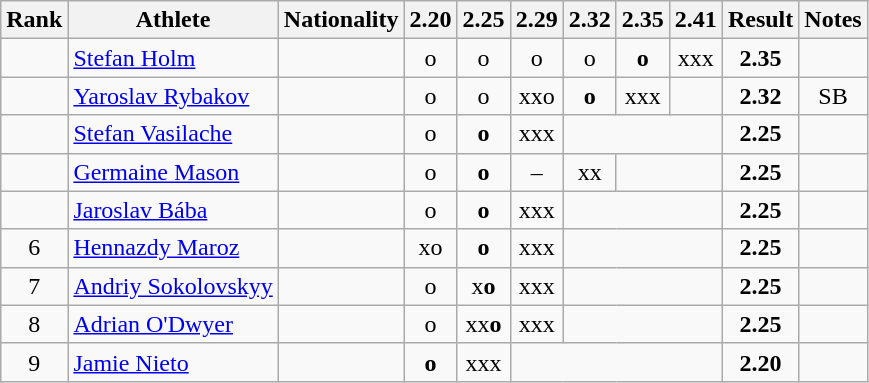<table class="wikitable" style="text-align:center">
<tr>
<th>Rank</th>
<th>Athlete</th>
<th>Nationality</th>
<th>2.20</th>
<th>2.25</th>
<th>2.29</th>
<th>2.32</th>
<th>2.35</th>
<th>2.41</th>
<th>Result</th>
<th>Notes</th>
</tr>
<tr>
<td></td>
<td align="left"><a href='#'>Stefan Holm</a></td>
<td align=left></td>
<td>o</td>
<td>o</td>
<td>o</td>
<td>o</td>
<td><strong>o</strong></td>
<td>xxx</td>
<td><strong>2.35</strong></td>
<td></td>
</tr>
<tr>
<td></td>
<td align="left"><a href='#'>Yaroslav Rybakov</a></td>
<td align=left></td>
<td>o</td>
<td>o</td>
<td>xxo</td>
<td><strong>o</strong></td>
<td>xxx</td>
<td></td>
<td><strong>2.32</strong></td>
<td>SB</td>
</tr>
<tr>
<td></td>
<td align="left"><a href='#'>Stefan Vasilache</a></td>
<td align=left></td>
<td>o</td>
<td><strong>o</strong></td>
<td>xxx</td>
<td colspan=3></td>
<td><strong>2.25</strong></td>
<td></td>
</tr>
<tr>
<td></td>
<td align="left"><a href='#'>Germaine Mason</a></td>
<td align=left></td>
<td>o</td>
<td><strong>o</strong></td>
<td>–</td>
<td>xx</td>
<td colspan=2></td>
<td><strong>2.25</strong></td>
<td></td>
</tr>
<tr>
<td></td>
<td align="left"><a href='#'>Jaroslav Bába</a></td>
<td align=left></td>
<td>o</td>
<td><strong>o</strong></td>
<td>xxx</td>
<td colspan=3></td>
<td><strong>2.25</strong></td>
<td></td>
</tr>
<tr>
<td>6</td>
<td align="left"><a href='#'>Hennazdy Maroz</a></td>
<td align=left></td>
<td>xo</td>
<td><strong>o</strong></td>
<td>xxx</td>
<td colspan=3></td>
<td><strong>2.25</strong></td>
<td></td>
</tr>
<tr>
<td>7</td>
<td align="left"><a href='#'>Andriy Sokolovskyy</a></td>
<td align=left></td>
<td>o</td>
<td>x<strong>o</strong></td>
<td>xxx</td>
<td colspan=3></td>
<td><strong>2.25</strong></td>
<td></td>
</tr>
<tr>
<td>8</td>
<td align="left"><a href='#'>Adrian O'Dwyer</a></td>
<td align=left></td>
<td>o</td>
<td>xx<strong>o</strong></td>
<td>xxx</td>
<td colspan=3></td>
<td><strong>2.25</strong></td>
<td></td>
</tr>
<tr>
<td>9</td>
<td align="left"><a href='#'>Jamie Nieto</a></td>
<td align=left></td>
<td><strong>o</strong></td>
<td>xxx</td>
<td colspan=4></td>
<td><strong>2.20</strong></td>
<td></td>
</tr>
</table>
